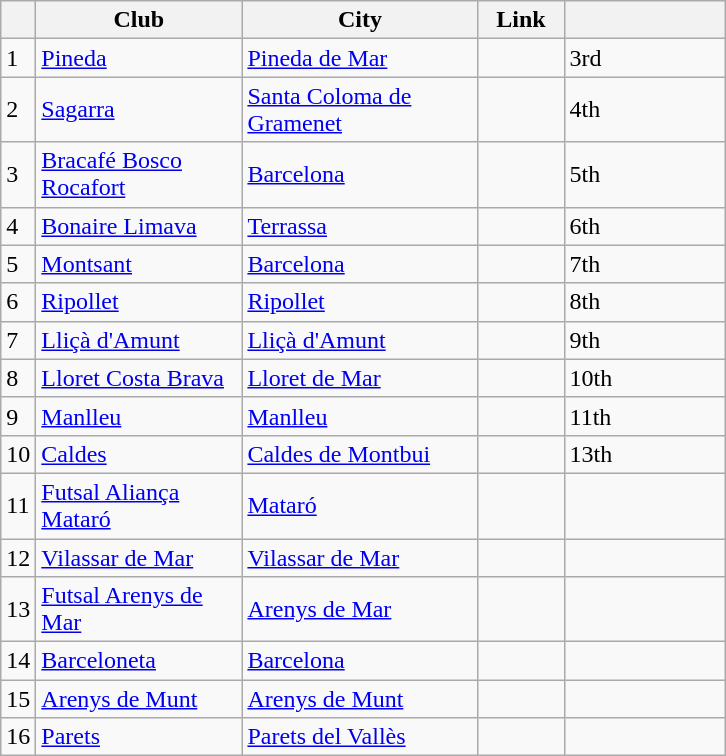<table class="wikitable sortable">
<tr>
<th width=10></th>
<th width=130>Club</th>
<th width=150>City</th>
<th width=50>Link</th>
<th width=100></th>
</tr>
<tr>
<td>1</td>
<td><a href='#'>Pineda</a></td>
<td><a href='#'>Pineda de Mar</a></td>
<td></td>
<td>3rd</td>
</tr>
<tr>
<td>2</td>
<td><a href='#'>Sagarra</a></td>
<td><a href='#'>Santa Coloma de Gramenet</a></td>
<td></td>
<td>4th</td>
</tr>
<tr>
<td>3</td>
<td><a href='#'>Bracafé Bosco Rocafort</a></td>
<td><a href='#'>Barcelona</a></td>
<td></td>
<td>5th</td>
</tr>
<tr>
<td>4</td>
<td><a href='#'>Bonaire Limava</a></td>
<td><a href='#'>Terrassa</a></td>
<td></td>
<td>6th</td>
</tr>
<tr>
<td>5</td>
<td><a href='#'>Montsant</a></td>
<td><a href='#'>Barcelona</a></td>
<td></td>
<td>7th</td>
</tr>
<tr>
<td>6</td>
<td><a href='#'>Ripollet</a></td>
<td><a href='#'>Ripollet</a></td>
<td></td>
<td>8th</td>
</tr>
<tr>
<td>7</td>
<td><a href='#'>Lliçà d'Amunt</a></td>
<td><a href='#'>Lliçà d'Amunt</a></td>
<td></td>
<td>9th</td>
</tr>
<tr>
<td>8</td>
<td><a href='#'>Lloret Costa Brava</a></td>
<td><a href='#'>Lloret de Mar</a></td>
<td></td>
<td>10th</td>
</tr>
<tr>
<td>9</td>
<td><a href='#'>Manlleu</a></td>
<td><a href='#'>Manlleu</a></td>
<td></td>
<td>11th</td>
</tr>
<tr>
<td>10</td>
<td><a href='#'>Caldes</a></td>
<td><a href='#'>Caldes de Montbui</a></td>
<td></td>
<td>13th</td>
</tr>
<tr>
<td>11</td>
<td><a href='#'>Futsal Aliança Mataró</a></td>
<td><a href='#'>Mataró</a></td>
<td></td>
<td></td>
</tr>
<tr>
<td>12</td>
<td><a href='#'>Vilassar de Mar</a></td>
<td><a href='#'>Vilassar de Mar</a></td>
<td></td>
<td></td>
</tr>
<tr>
<td>13</td>
<td><a href='#'>Futsal Arenys de Mar</a></td>
<td><a href='#'>Arenys de Mar</a></td>
<td></td>
<td></td>
</tr>
<tr>
<td>14</td>
<td><a href='#'>Barceloneta</a></td>
<td><a href='#'>Barcelona</a></td>
<td></td>
<td></td>
</tr>
<tr>
<td>15</td>
<td><a href='#'>Arenys de Munt</a></td>
<td><a href='#'>Arenys de Munt</a></td>
<td></td>
<td></td>
</tr>
<tr>
<td>16</td>
<td><a href='#'>Parets</a></td>
<td><a href='#'>Parets del Vallès</a></td>
<td></td>
<td></td>
</tr>
</table>
